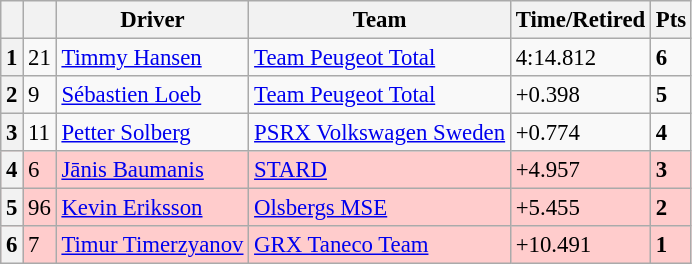<table class=wikitable style="font-size:95%">
<tr>
<th></th>
<th></th>
<th>Driver</th>
<th>Team</th>
<th>Time/Retired</th>
<th>Pts</th>
</tr>
<tr>
<th>1</th>
<td>21</td>
<td> <a href='#'>Timmy Hansen</a></td>
<td><a href='#'>Team Peugeot Total</a></td>
<td>4:14.812</td>
<td><strong>6</strong></td>
</tr>
<tr>
<th>2</th>
<td>9</td>
<td> <a href='#'>Sébastien Loeb</a></td>
<td><a href='#'>Team Peugeot Total</a></td>
<td>+0.398</td>
<td><strong>5</strong></td>
</tr>
<tr>
<th>3</th>
<td>11</td>
<td> <a href='#'>Petter Solberg</a></td>
<td><a href='#'>PSRX Volkswagen Sweden</a></td>
<td>+0.774</td>
<td><strong>4</strong></td>
</tr>
<tr style="background:#ffcccc;">
<th>4</th>
<td>6</td>
<td> <a href='#'>Jānis Baumanis</a></td>
<td><a href='#'>STARD</a></td>
<td>+4.957</td>
<td><strong>3</strong></td>
</tr>
<tr style="background:#ffcccc;">
<th>5</th>
<td>96</td>
<td> <a href='#'>Kevin Eriksson</a></td>
<td><a href='#'>Olsbergs MSE</a></td>
<td>+5.455</td>
<td><strong>2</strong></td>
</tr>
<tr style="background:#ffcccc;">
<th>6</th>
<td>7</td>
<td> <a href='#'>Timur Timerzyanov</a></td>
<td><a href='#'>GRX Taneco Team</a></td>
<td>+10.491</td>
<td><strong>1</strong></td>
</tr>
</table>
